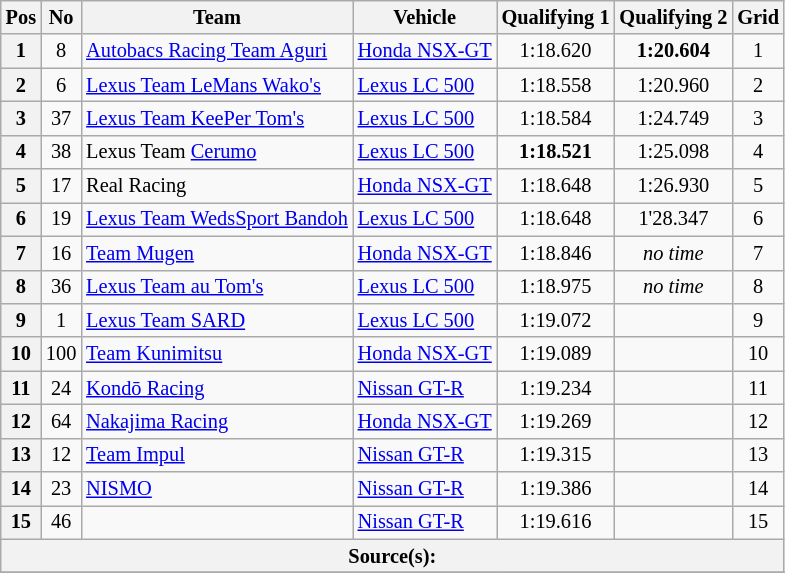<table class="wikitable" style="font-size: 85%;">
<tr>
<th>Pos</th>
<th>No</th>
<th>Team</th>
<th>Vehicle</th>
<th>Qualifying 1</th>
<th>Qualifying 2</th>
<th>Grid</th>
</tr>
<tr>
<th>1</th>
<td align="center">8</td>
<td><a href='#'>Autobacs Racing Team Aguri</a></td>
<td><a href='#'>Honda NSX-GT</a></td>
<td align="center">1:18.620</td>
<td align="center"><strong>1:20.604</strong></td>
<td align="center">1</td>
</tr>
<tr>
<th>2</th>
<td align="center">6</td>
<td><a href='#'>Lexus Team LeMans Wako's</a></td>
<td><a href='#'>Lexus LC 500</a></td>
<td align="center">1:18.558</td>
<td align="center">1:20.960</td>
<td align="center">2</td>
</tr>
<tr>
<th>3</th>
<td align="center">37</td>
<td><a href='#'>Lexus Team KeePer Tom's</a></td>
<td><a href='#'>Lexus LC 500</a></td>
<td align="center">1:18.584</td>
<td align="center">1:24.749</td>
<td align="center">3</td>
</tr>
<tr>
<th>4</th>
<td align="center">38</td>
<td>Lexus Team  <a href='#'>Cerumo</a></td>
<td><a href='#'>Lexus LC 500</a></td>
<td align="center"><strong>1:18.521</strong></td>
<td align="center">1:25.098</td>
<td align="center">4</td>
</tr>
<tr>
<th>5</th>
<td align="center">17</td>
<td>Real Racing</td>
<td><a href='#'>Honda NSX-GT</a></td>
<td align="center">1:18.648</td>
<td align="center">1:26.930</td>
<td align="center">5</td>
</tr>
<tr>
<th>6</th>
<td align="center">19</td>
<td><a href='#'>Lexus Team WedsSport Bandoh</a></td>
<td><a href='#'>Lexus LC 500</a></td>
<td align="center">1:18.648</td>
<td align="center">1'28.347</td>
<td align="center">6</td>
</tr>
<tr>
<th>7</th>
<td align="center">16</td>
<td><a href='#'>Team Mugen</a></td>
<td><a href='#'>Honda NSX-GT</a></td>
<td align="center">1:18.846</td>
<td align="center"><em>no time</em></td>
<td align="center">7</td>
</tr>
<tr>
<th>8</th>
<td align="center">36</td>
<td><a href='#'>Lexus Team au Tom's</a></td>
<td><a href='#'>Lexus LC 500</a></td>
<td align="center">1:18.975</td>
<td align="center"><em>no time</em></td>
<td align="center">8</td>
</tr>
<tr>
<th>9</th>
<td align="center">1</td>
<td><a href='#'>Lexus Team SARD</a></td>
<td><a href='#'>Lexus LC 500</a></td>
<td align="center">1:19.072</td>
<td></td>
<td align="center">9</td>
</tr>
<tr>
<th>10</th>
<td align="center">100</td>
<td><a href='#'>Team Kunimitsu</a></td>
<td><a href='#'>Honda NSX-GT</a></td>
<td align="center">1:19.089</td>
<td></td>
<td align="center">10</td>
</tr>
<tr>
<th>11</th>
<td align="center">24</td>
<td><a href='#'>Kondō Racing</a></td>
<td><a href='#'>Nissan GT-R</a></td>
<td align="center">1:19.234</td>
<td></td>
<td align="center">11</td>
</tr>
<tr>
<th>12</th>
<td align="center">64</td>
<td><a href='#'>Nakajima Racing</a></td>
<td><a href='#'>Honda NSX-GT</a></td>
<td align="center">1:19.269</td>
<td></td>
<td align="center">12</td>
</tr>
<tr>
<th>13</th>
<td align="center">12</td>
<td><a href='#'>Team Impul</a></td>
<td><a href='#'>Nissan GT-R</a></td>
<td align="center">1:19.315</td>
<td></td>
<td align="center">13</td>
</tr>
<tr>
<th>14</th>
<td align="center">23</td>
<td><a href='#'>NISMO</a></td>
<td><a href='#'>Nissan GT-R</a></td>
<td align="center">1:19.386</td>
<td></td>
<td align="center">14</td>
</tr>
<tr>
<th>15</th>
<td align="center">46</td>
<td></td>
<td><a href='#'>Nissan GT-R</a></td>
<td align="center">1:19.616</td>
<td></td>
<td align="center">15</td>
</tr>
<tr>
<th colspan="7">Source(s): </th>
</tr>
<tr>
</tr>
</table>
